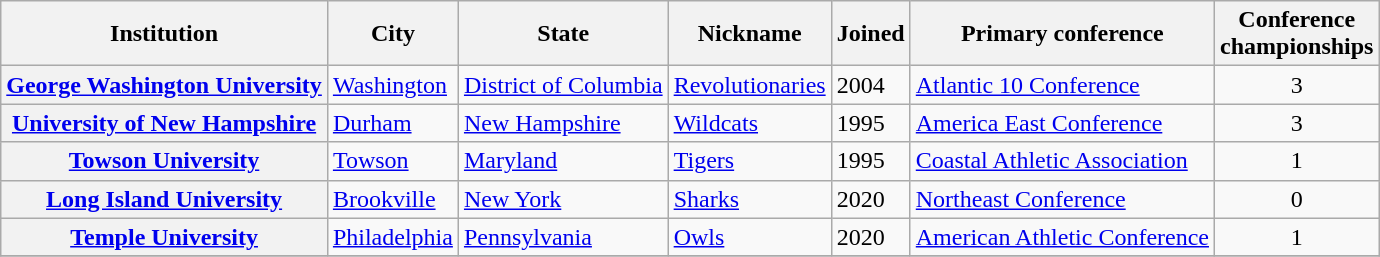<table class="wikitable sortable plainrowheaders">
<tr>
<th scope="col">Institution</th>
<th scope="col">City</th>
<th scope="col">State</th>
<th scope="col">Nickname</th>
<th scope="col">Joined</th>
<th scope="col">Primary conference</th>
<th scope="col">Conference<br>championships</th>
</tr>
<tr>
<th scope="row"><a href='#'>George Washington University</a></th>
<td><a href='#'>Washington</a></td>
<td><a href='#'>District of Columbia</a></td>
<td><a href='#'>Revolutionaries</a></td>
<td>2004</td>
<td><a href='#'>Atlantic 10 Conference</a></td>
<td align=center>3</td>
</tr>
<tr>
<th scope="row"><a href='#'>University of New Hampshire</a></th>
<td><a href='#'>Durham</a></td>
<td><a href='#'>New Hampshire</a></td>
<td><a href='#'>Wildcats</a></td>
<td>1995</td>
<td><a href='#'>America East Conference</a></td>
<td align=center>3</td>
</tr>
<tr>
<th scope="row"><a href='#'>Towson University</a></th>
<td><a href='#'>Towson</a></td>
<td><a href='#'>Maryland</a></td>
<td><a href='#'>Tigers</a></td>
<td>1995</td>
<td><a href='#'>Coastal Athletic Association</a></td>
<td align=center>1</td>
</tr>
<tr>
<th scope="row"><a href='#'>Long Island University</a></th>
<td><a href='#'>Brookville</a></td>
<td><a href='#'>New York</a></td>
<td><a href='#'>Sharks</a></td>
<td>2020</td>
<td><a href='#'>Northeast Conference</a></td>
<td align=center>0</td>
</tr>
<tr>
<th scope="row"><a href='#'>Temple University</a></th>
<td><a href='#'>Philadelphia</a></td>
<td><a href='#'>Pennsylvania</a></td>
<td><a href='#'>Owls</a></td>
<td>2020</td>
<td><a href='#'>American Athletic Conference</a></td>
<td align=center>1</td>
</tr>
<tr>
</tr>
</table>
